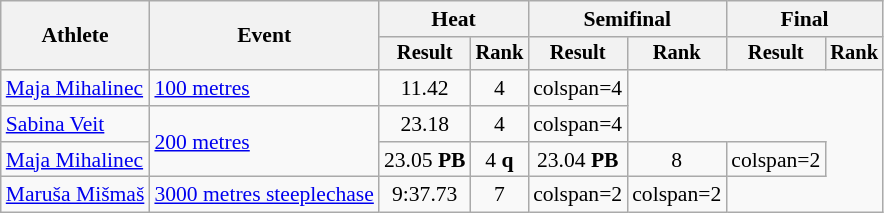<table class="wikitable" style="font-size:90%">
<tr>
<th rowspan="2">Athlete</th>
<th rowspan="2">Event</th>
<th colspan="2">Heat</th>
<th colspan="2">Semifinal</th>
<th colspan="2">Final</th>
</tr>
<tr style="font-size:95%">
<th>Result</th>
<th>Rank</th>
<th>Result</th>
<th>Rank</th>
<th>Result</th>
<th>Rank</th>
</tr>
<tr style=text-align:center>
<td style=text-align:left><a href='#'>Maja Mihalinec</a></td>
<td style=text-align:left><a href='#'>100 metres</a></td>
<td>11.42</td>
<td>4</td>
<td>colspan=4 </td>
</tr>
<tr style=text-align:center>
<td style=text-align:left><a href='#'>Sabina Veit</a></td>
<td style=text-align:left rowspan=2><a href='#'>200 metres</a></td>
<td>23.18</td>
<td>4</td>
<td>colspan=4 </td>
</tr>
<tr style=text-align:center>
<td style=text-align:left><a href='#'>Maja Mihalinec</a></td>
<td>23.05 <strong>PB</strong></td>
<td>4 <strong>q</strong></td>
<td>23.04 <strong>PB</strong></td>
<td>8</td>
<td>colspan=2 </td>
</tr>
<tr style=text-align:center>
<td style=text-align:left><a href='#'>Maruša Mišmaš</a></td>
<td style=text-align:left><a href='#'>3000 metres steeplechase</a></td>
<td>9:37.73</td>
<td>7</td>
<td>colspan=2 </td>
<td>colspan=2 </td>
</tr>
</table>
